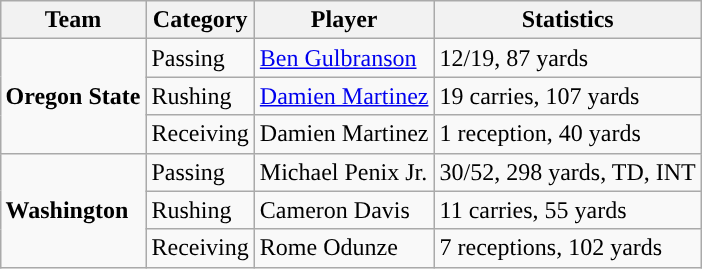<table class="wikitable" style="float: right;">
<tr>
<th>Team</th>
<th>Category</th>
<th>Player</th>
<th>Statistics</th>
</tr>
<tr>
<td rowspan=3><strong>Oregon State</strong></td>
<td>Passing</td>
<td><a href='#'>Ben Gulbranson</a></td>
<td>12/19, 87 yards</td>
</tr>
<tr>
<td>Rushing</td>
<td><a href='#'>Damien Martinez</a></td>
<td>19 carries, 107 yards</td>
</tr>
<tr>
<td>Receiving</td>
<td>Damien Martinez</td>
<td>1 reception, 40 yards</td>
</tr>
<tr>
<td rowspan=3><strong>Washington</strong></td>
<td>Passing</td>
<td>Michael Penix Jr.</td>
<td>30/52, 298 yards, TD, INT</td>
</tr>
<tr>
<td>Rushing</td>
<td>Cameron Davis</td>
<td>11 carries, 55 yards</td>
</tr>
<tr>
<td>Receiving</td>
<td>Rome Odunze</td>
<td>7 receptions, 102 yards</td>
</tr>
</table>
